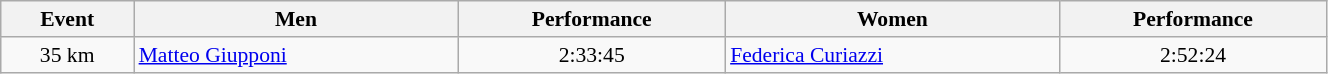<table class="wikitable" width=70% style="font-size:90%; text-align:center;">
<tr>
<th>Event</th>
<th>Men</th>
<th>Performance</th>
<th>Women</th>
<th>Performance</th>
</tr>
<tr>
<td>35 km</td>
<td align=left><a href='#'>Matteo Giupponi</a></td>
<td>2:33:45</td>
<td align=left><a href='#'>Federica Curiazzi</a></td>
<td>2:52:24</td>
</tr>
</table>
